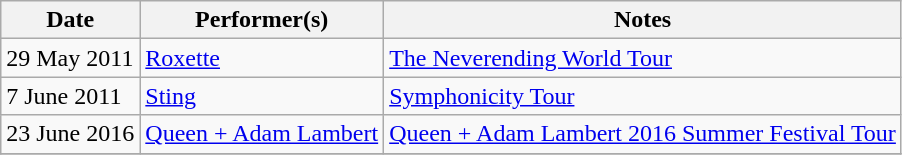<table class="wikitable sortable">
<tr>
<th>Date</th>
<th>Performer(s)</th>
<th>Notes</th>
</tr>
<tr>
<td style="text-align: left;">29 May 2011</td>
<td style="text-align: left;"> <a href='#'>Roxette</a></td>
<td style="text-align: left;"><a href='#'>The Neverending World Tour</a></td>
</tr>
<tr>
<td style="text-align: left;">7 June 2011</td>
<td style="text-align: left;"> <a href='#'>Sting</a></td>
<td style="text-align: left;"><a href='#'>Symphonicity Tour</a></td>
</tr>
<tr>
<td style="text-align: left;">23 June 2016</td>
<td style="text-align: left;">  <a href='#'>Queen + Adam Lambert</a></td>
<td style="text-align: left;"><a href='#'>Queen + Adam Lambert 2016 Summer Festival Tour</a></td>
</tr>
<tr>
</tr>
</table>
